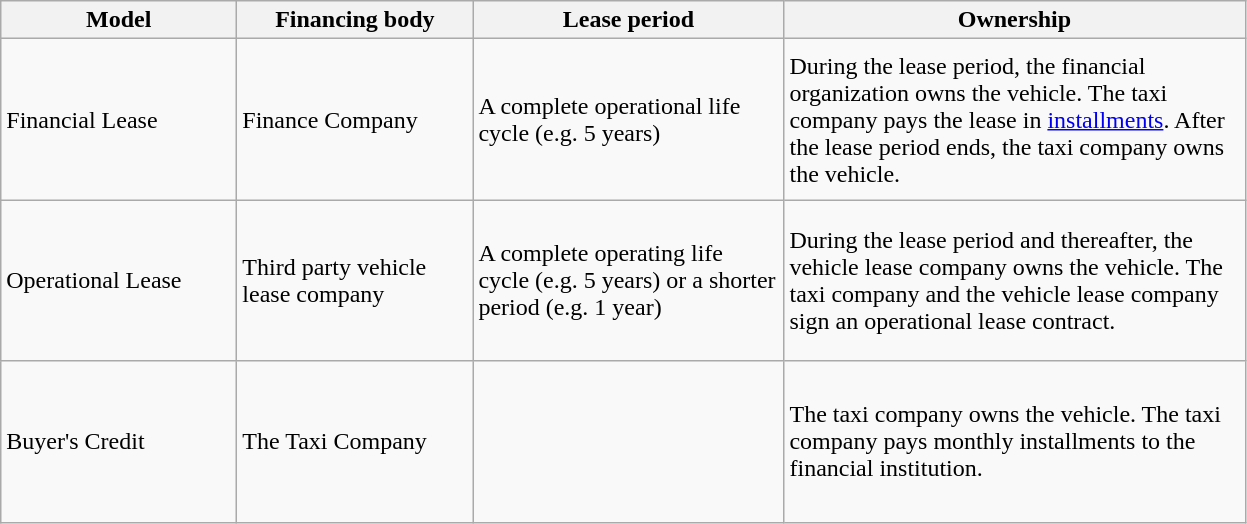<table class="wikitable">
<tr>
<th width="150px">Model</th>
<th width="150px">Financing body</th>
<th width="200px">Lease period</th>
<th width="300px">Ownership</th>
</tr>
<tr>
<td height="100px">Financial Lease</td>
<td>Finance Company</td>
<td>A complete operational life cycle (e.g. 5 years)</td>
<td>During the lease period, the financial organization owns the vehicle. The taxi company pays the lease in <a href='#'>installments</a>. After the lease period ends, the taxi company owns the vehicle.</td>
</tr>
<tr>
<td height="100px">Operational Lease</td>
<td>Third party vehicle lease company</td>
<td>A complete operating life cycle (e.g. 5 years) or a shorter period (e.g. 1 year)</td>
<td>During the lease period and thereafter, the vehicle lease company owns the vehicle. The taxi company and the vehicle lease company sign an operational lease contract.</td>
</tr>
<tr>
<td height="100px">Buyer's Credit</td>
<td>The Taxi Company</td>
<td></td>
<td>The taxi company owns the vehicle. The taxi company pays monthly installments to the financial institution.</td>
</tr>
</table>
